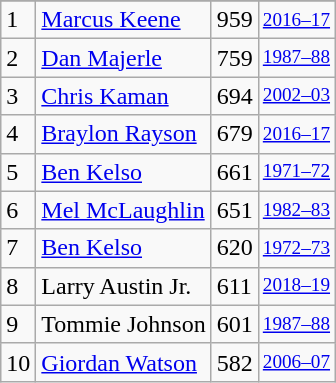<table class="wikitable">
<tr>
</tr>
<tr>
<td>1</td>
<td><a href='#'>Marcus Keene</a></td>
<td>959</td>
<td style="font-size:80%;"><a href='#'>2016–17</a></td>
</tr>
<tr>
<td>2</td>
<td><a href='#'>Dan Majerle</a></td>
<td>759</td>
<td style="font-size:80%;"><a href='#'>1987–88</a></td>
</tr>
<tr>
<td>3</td>
<td><a href='#'>Chris Kaman</a></td>
<td>694</td>
<td style="font-size:80%;"><a href='#'>2002–03</a></td>
</tr>
<tr>
<td>4</td>
<td><a href='#'>Braylon Rayson</a></td>
<td>679</td>
<td style="font-size:80%;"><a href='#'>2016–17</a></td>
</tr>
<tr>
<td>5</td>
<td><a href='#'>Ben Kelso</a></td>
<td>661</td>
<td style="font-size:80%;"><a href='#'>1971–72</a></td>
</tr>
<tr>
<td>6</td>
<td><a href='#'>Mel McLaughlin</a></td>
<td>651</td>
<td style="font-size:80%;"><a href='#'>1982–83</a></td>
</tr>
<tr>
<td>7</td>
<td><a href='#'>Ben Kelso</a></td>
<td>620</td>
<td style="font-size:80%;"><a href='#'>1972–73</a></td>
</tr>
<tr>
<td>8</td>
<td>Larry Austin Jr.</td>
<td>611</td>
<td style="font-size:80%;"><a href='#'>2018–19</a></td>
</tr>
<tr>
<td>9</td>
<td>Tommie Johnson</td>
<td>601</td>
<td style="font-size:80%;"><a href='#'>1987–88</a></td>
</tr>
<tr>
<td>10</td>
<td><a href='#'>Giordan Watson</a></td>
<td>582</td>
<td style="font-size:80%;"><a href='#'>2006–07</a></td>
</tr>
</table>
